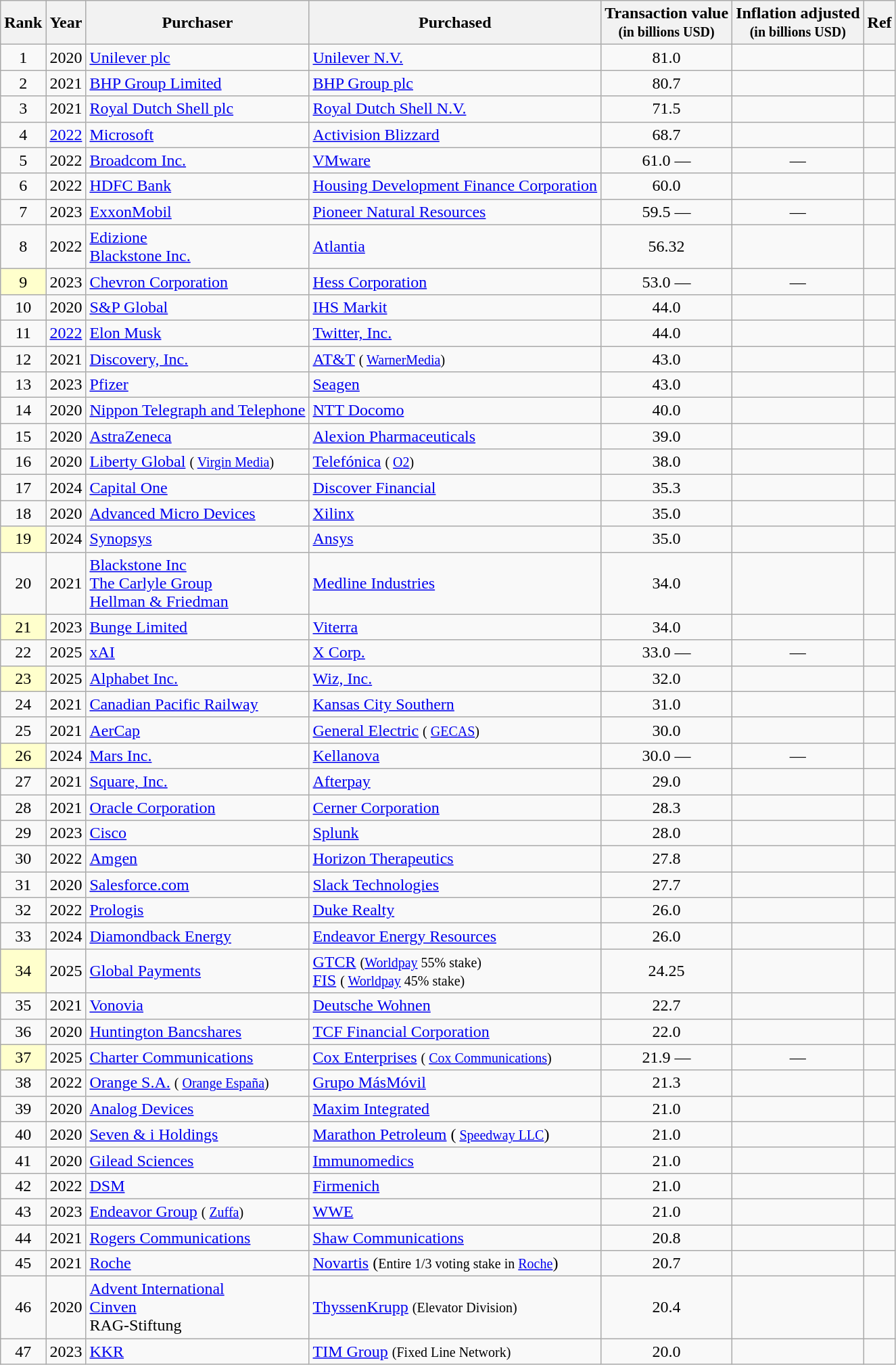<table class="wikitable sortable sticky-header">
<tr>
<th>Rank</th>
<th>Year</th>
<th>Purchaser</th>
<th>Purchased</th>
<th>Transaction value<br><small>(in billions USD) </small></th>
<th>Inflation adjusted<br><small>(in billions USD) </small></th>
<th>Ref</th>
</tr>
<tr>
<td style="text-align:center;">1</td>
<td>2020</td>
<td> <a href='#'>Unilever plc</a></td>
<td> <a href='#'>Unilever N.V.</a></td>
<td style="text-align:center;">81.0</td>
<td style="text-align:center;"></td>
<td></td>
</tr>
<tr>
<td style="text-align:center;">2</td>
<td>2021</td>
<td> <a href='#'>BHP Group Limited</a></td>
<td> <a href='#'>BHP Group plc</a></td>
<td style="text-align:center;">80.7</td>
<td style="text-align:center;"></td>
<td></td>
</tr>
<tr>
<td style="text-align:center;">3</td>
<td>2021</td>
<td> <a href='#'>Royal Dutch Shell plc</a></td>
<td> <a href='#'>Royal Dutch Shell N.V.</a></td>
<td style="text-align:center;">71.5</td>
<td style="text-align:center;"></td>
<td></td>
</tr>
<tr>
<td style="text-align:center;">4</td>
<td><a href='#'>2022</a></td>
<td> <a href='#'>Microsoft</a></td>
<td> <a href='#'>Activision Blizzard</a></td>
<td style="text-align:center;">68.7</td>
<td style="text-align:center;"></td>
<td></td>
</tr>
<tr>
<td style="text-align:center;">5</td>
<td>2022</td>
<td> <a href='#'>Broadcom Inc.</a></td>
<td> <a href='#'>VMware</a></td>
<td style="text-align:center;">61.0 — </td>
<td style="text-align:center;"> — </td>
<td></td>
</tr>
<tr>
<td style="text-align:center;">6</td>
<td>2022</td>
<td> <a href='#'>HDFC Bank</a></td>
<td> <a href='#'>Housing Development Finance Corporation</a></td>
<td style="text-align:center;">60.0</td>
<td style="text-align:center;"></td>
<td></td>
</tr>
<tr>
<td style="text-align:center;">7</td>
<td>2023</td>
<td> <a href='#'>ExxonMobil</a></td>
<td> <a href='#'>Pioneer Natural Resources</a></td>
<td style="text-align:center;">59.5 — </td>
<td style="text-align:center;"> — </td>
<td></td>
</tr>
<tr>
<td style="text-align:center;">8</td>
<td>2022</td>
<td> <a href='#'>Edizione</a><br> <a href='#'>Blackstone Inc.</a></td>
<td> <a href='#'>Atlantia</a></td>
<td style="text-align:center;">56.32</td>
<td style="text-align:center;"></td>
<td></td>
</tr>
<tr>
<td style="text-align:center; background:#FFFFCC;">9 </td>
<td>2023</td>
<td> <a href='#'>Chevron Corporation</a></td>
<td> <a href='#'>Hess Corporation</a></td>
<td style="text-align:center;">53.0 — </td>
<td style="text-align:center;"> — </td>
<td></td>
</tr>
<tr>
<td style="text-align:center;">10</td>
<td>2020</td>
<td> <a href='#'>S&P Global</a></td>
<td> <a href='#'>IHS Markit</a></td>
<td style="text-align:center;">44.0</td>
<td style="text-align:center;"></td>
<td></td>
</tr>
<tr>
<td style="text-align:center;">11</td>
<td><a href='#'>2022</a></td>
<td> <a href='#'>Elon Musk</a></td>
<td> <a href='#'>Twitter, Inc.</a></td>
<td style="text-align:center;">44.0</td>
<td style="text-align:center;"></td>
<td></td>
</tr>
<tr>
<td style="text-align:center;">12</td>
<td>2021</td>
<td> <a href='#'>Discovery, Inc.</a></td>
<td> <a href='#'>AT&T</a> <small>( <a href='#'>WarnerMedia</a>)</small></td>
<td style="text-align:center;">43.0</td>
<td style="text-align:center;"></td>
<td></td>
</tr>
<tr>
<td style="text-align:center;">13</td>
<td>2023</td>
<td> <a href='#'>Pfizer</a></td>
<td> <a href='#'>Seagen</a></td>
<td style="text-align:center;">43.0</td>
<td style="text-align:center;"></td>
<td></td>
</tr>
<tr>
<td style="text-align:center;">14</td>
<td>2020</td>
<td> <a href='#'>Nippon Telegraph and Telephone</a></td>
<td> <a href='#'>NTT Docomo</a></td>
<td style="text-align:center;">40.0</td>
<td style="text-align:center;"></td>
<td></td>
</tr>
<tr>
<td style="text-align:center;">15</td>
<td>2020</td>
<td> <a href='#'>AstraZeneca</a></td>
<td> <a href='#'>Alexion Pharmaceuticals</a></td>
<td style="text-align:center;">39.0</td>
<td style="text-align:center;"></td>
<td></td>
</tr>
<tr>
<td style="text-align:center;">16</td>
<td>2020</td>
<td> <a href='#'>Liberty Global</a> <small>( <a href='#'>Virgin Media</a>)</small></td>
<td> <a href='#'>Telefónica</a> <small>( <a href='#'>O2</a>)</small></td>
<td style="text-align:center;">38.0</td>
<td style="text-align:center;"></td>
<td></td>
</tr>
<tr>
<td style="text-align:center;">17</td>
<td>2024</td>
<td> <a href='#'>Capital One</a></td>
<td> <a href='#'>Discover Financial</a></td>
<td style="text-align:center;">35.3</td>
<td style="text-align:center;"></td>
<td></td>
</tr>
<tr>
<td style="text-align:center;">18</td>
<td>2020</td>
<td> <a href='#'>Advanced Micro Devices</a></td>
<td> <a href='#'>Xilinx</a></td>
<td style="text-align:center;">35.0</td>
<td style="text-align:center;"></td>
<td></td>
</tr>
<tr>
<td style="text-align:center; background:#FFFFCC;">19 </td>
<td>2024</td>
<td> <a href='#'>Synopsys</a></td>
<td> <a href='#'>Ansys</a></td>
<td style="text-align:center;">35.0</td>
<td style="text-align:center;"></td>
<td></td>
</tr>
<tr>
<td style="text-align:center;">20</td>
<td>2021</td>
<td> <a href='#'>Blackstone Inc</a><br> <a href='#'>The Carlyle Group</a><br> <a href='#'>Hellman & Friedman</a></td>
<td> <a href='#'>Medline Industries</a></td>
<td style="text-align:center;">34.0</td>
<td style="text-align:center;"></td>
<td></td>
</tr>
<tr>
<td style="text-align:center; background:#FFFFCC;">21 </td>
<td>2023</td>
<td> <a href='#'>Bunge Limited</a></td>
<td> <a href='#'>Viterra</a></td>
<td style="text-align:center;">34.0</td>
<td style="text-align:center;"></td>
<td></td>
</tr>
<tr>
<td style="text-align:center;">22</td>
<td>2025</td>
<td> <a href='#'>xAI</a></td>
<td> <a href='#'>X Corp.</a></td>
<td style="text-align:center;">33.0 — </td>
<td style="text-align:center;"> — </td>
<td></td>
</tr>
<tr>
<td style="text-align:center; background:#FFFFCC;">23 </td>
<td>2025</td>
<td> <a href='#'>Alphabet Inc.</a></td>
<td> <a href='#'>Wiz, Inc.</a></td>
<td style="text-align:center;">32.0</td>
<td style="text-align:center;"></td>
<td></td>
</tr>
<tr>
<td style="text-align:center;">24</td>
<td>2021</td>
<td> <a href='#'>Canadian Pacific Railway</a></td>
<td> <a href='#'>Kansas City Southern</a></td>
<td style="text-align:center;">31.0</td>
<td style="text-align:center;"></td>
<td></td>
</tr>
<tr>
<td style="text-align:center;">25</td>
<td>2021</td>
<td> <a href='#'>AerCap</a></td>
<td> <a href='#'>General Electric</a> <small>( <a href='#'>GECAS</a>)</small></td>
<td style="text-align:center;">30.0</td>
<td style="text-align:center;"></td>
<td></td>
</tr>
<tr>
<td style="text-align:center; background:#FFFFCC;">26 </td>
<td>2024</td>
<td> <a href='#'>Mars Inc.</a></td>
<td> <a href='#'>Kellanova</a></td>
<td style="text-align:center;">30.0 — </td>
<td style="text-align:center;"> — </td>
<td></td>
</tr>
<tr>
<td style="text-align:center;">27</td>
<td>2021</td>
<td> <a href='#'>Square, Inc.</a></td>
<td> <a href='#'>Afterpay</a></td>
<td style="text-align:center;">29.0</td>
<td style="text-align:center;"></td>
<td></td>
</tr>
<tr>
<td style="text-align:center;">28</td>
<td>2021</td>
<td> <a href='#'>Oracle Corporation</a></td>
<td> <a href='#'>Cerner Corporation</a></td>
<td style="text-align:center;">28.3</td>
<td style="text-align:center;"></td>
<td></td>
</tr>
<tr>
<td style="text-align:center;">29</td>
<td>2023</td>
<td> <a href='#'>Cisco</a></td>
<td> <a href='#'>Splunk</a></td>
<td style="text-align:center;">28.0</td>
<td style="text-align:center;"></td>
<td></td>
</tr>
<tr>
<td style="text-align:center;">30</td>
<td>2022</td>
<td> <a href='#'>Amgen</a></td>
<td> <a href='#'>Horizon Therapeutics</a></td>
<td style="text-align:center;">27.8</td>
<td style="text-align:center;"></td>
<td></td>
</tr>
<tr>
<td style="text-align:center;">31</td>
<td>2020</td>
<td> <a href='#'>Salesforce.com</a></td>
<td> <a href='#'>Slack Technologies</a></td>
<td style="text-align:center;">27.7</td>
<td style="text-align:center;"></td>
<td></td>
</tr>
<tr>
<td style="text-align:center;">32</td>
<td>2022</td>
<td> <a href='#'>Prologis</a></td>
<td> <a href='#'>Duke Realty</a></td>
<td style="text-align:center;">26.0</td>
<td style="text-align:center;"></td>
<td></td>
</tr>
<tr>
<td style="text-align:center;">33</td>
<td>2024</td>
<td> <a href='#'>Diamondback Energy</a></td>
<td> <a href='#'>Endeavor Energy Resources</a></td>
<td style="text-align:center;">26.0</td>
<td style="text-align:center;"></td>
<td></td>
</tr>
<tr>
<td style="text-align:center; background:#FFFFCC;">34 </td>
<td>2025</td>
<td> <a href='#'>Global Payments</a></td>
<td> <a href='#'>GTCR</a> <small>(<a href='#'>Worldpay</a> 55% stake)</small><br> <a href='#'>FIS</a> <small>( <a href='#'>Worldpay</a> 45% stake)</small></td>
<td style="text-align:center;">24.25</td>
<td style="text-align:center;"></td>
<td></td>
</tr>
<tr>
<td style="text-align:center;">35</td>
<td>2021</td>
<td> <a href='#'>Vonovia</a></td>
<td> <a href='#'>Deutsche Wohnen</a></td>
<td style="text-align:center;">22.7</td>
<td style="text-align:center;"></td>
<td></td>
</tr>
<tr>
<td style="text-align:center;">36</td>
<td>2020</td>
<td> <a href='#'>Huntington Bancshares</a></td>
<td> <a href='#'>TCF Financial Corporation</a></td>
<td style="text-align:center;">22.0</td>
<td style="text-align:center;"></td>
<td></td>
</tr>
<tr>
<td style="text-align:center; background:#FFFFCC;">37 </td>
<td>2025</td>
<td> <a href='#'>Charter Communications</a></td>
<td> <a href='#'>Cox Enterprises</a> <small>( <a href='#'>Cox Communications</a>)</small></td>
<td style="text-align:center;">21.9 — </td>
<td style="text-align:center;"> — </td>
<td></td>
</tr>
<tr>
<td style="text-align:center;">38</td>
<td>2022</td>
<td> <a href='#'>Orange S.A.</a> <small>( <a href='#'>Orange España</a>)</small></td>
<td> <a href='#'>Grupo MásMóvil</a></td>
<td style="text-align:center;">21.3</td>
<td style="text-align:center;"></td>
<td></td>
</tr>
<tr>
<td style="text-align:center;">39</td>
<td>2020</td>
<td> <a href='#'>Analog Devices</a></td>
<td> <a href='#'>Maxim Integrated</a></td>
<td style="text-align:center;">21.0</td>
<td style="text-align:center;"></td>
<td></td>
</tr>
<tr>
<td style="text-align:center;">40</td>
<td>2020</td>
<td> <a href='#'>Seven & i Holdings</a></td>
<td> <a href='#'>Marathon Petroleum</a> (<small> <a href='#'>Speedway LLC</a></small>)</td>
<td style="text-align:center;">21.0</td>
<td style="text-align:center;"></td>
<td></td>
</tr>
<tr>
<td style="text-align:center;">41</td>
<td>2020</td>
<td> <a href='#'>Gilead Sciences</a></td>
<td> <a href='#'>Immunomedics</a></td>
<td style="text-align:center;">21.0</td>
<td style="text-align:center;"></td>
<td></td>
</tr>
<tr>
<td style="text-align:center;">42</td>
<td>2022</td>
<td> <a href='#'>DSM</a></td>
<td> <a href='#'>Firmenich</a></td>
<td style="text-align:center;">21.0</td>
<td style="text-align:center;"></td>
<td></td>
</tr>
<tr>
<td style="text-align:center;">43</td>
<td>2023</td>
<td> <a href='#'>Endeavor Group</a> <small>( <a href='#'>Zuffa</a>)</small></td>
<td> <a href='#'>WWE</a></td>
<td style="text-align:center;">21.0</td>
<td style="text-align:center;"></td>
<td></td>
</tr>
<tr>
<td style="text-align:center;">44</td>
<td>2021</td>
<td> <a href='#'>Rogers Communications</a></td>
<td> <a href='#'>Shaw Communications</a></td>
<td style="text-align:center;">20.8</td>
<td style="text-align:center;"></td>
<td></td>
</tr>
<tr>
<td style="text-align:center;">45</td>
<td>2021</td>
<td> <a href='#'>Roche</a></td>
<td> <a href='#'>Novartis</a> (<small>Entire 1/3 voting stake in <a href='#'>Roche</a></small>)</td>
<td style="text-align:center;">20.7</td>
<td style="text-align:center;"></td>
<td></td>
</tr>
<tr>
<td style="text-align:center;">46</td>
<td>2020</td>
<td> <a href='#'>Advent International</a> <br>  <a href='#'>Cinven</a> <br>  RAG-Stiftung</td>
<td> <a href='#'>ThyssenKrupp</a> <small>(Elevator Division)</small></td>
<td style="text-align:center;">20.4</td>
<td style="text-align:center;"></td>
<td></td>
</tr>
<tr>
<td style="text-align:center;">47</td>
<td>2023</td>
<td> <a href='#'>KKR</a></td>
<td> <a href='#'>TIM Group</a> <small>(Fixed Line Network)</small></td>
<td style="text-align:center;">20.0</td>
<td style="text-align:center;"></td>
<td></td>
</tr>
</table>
